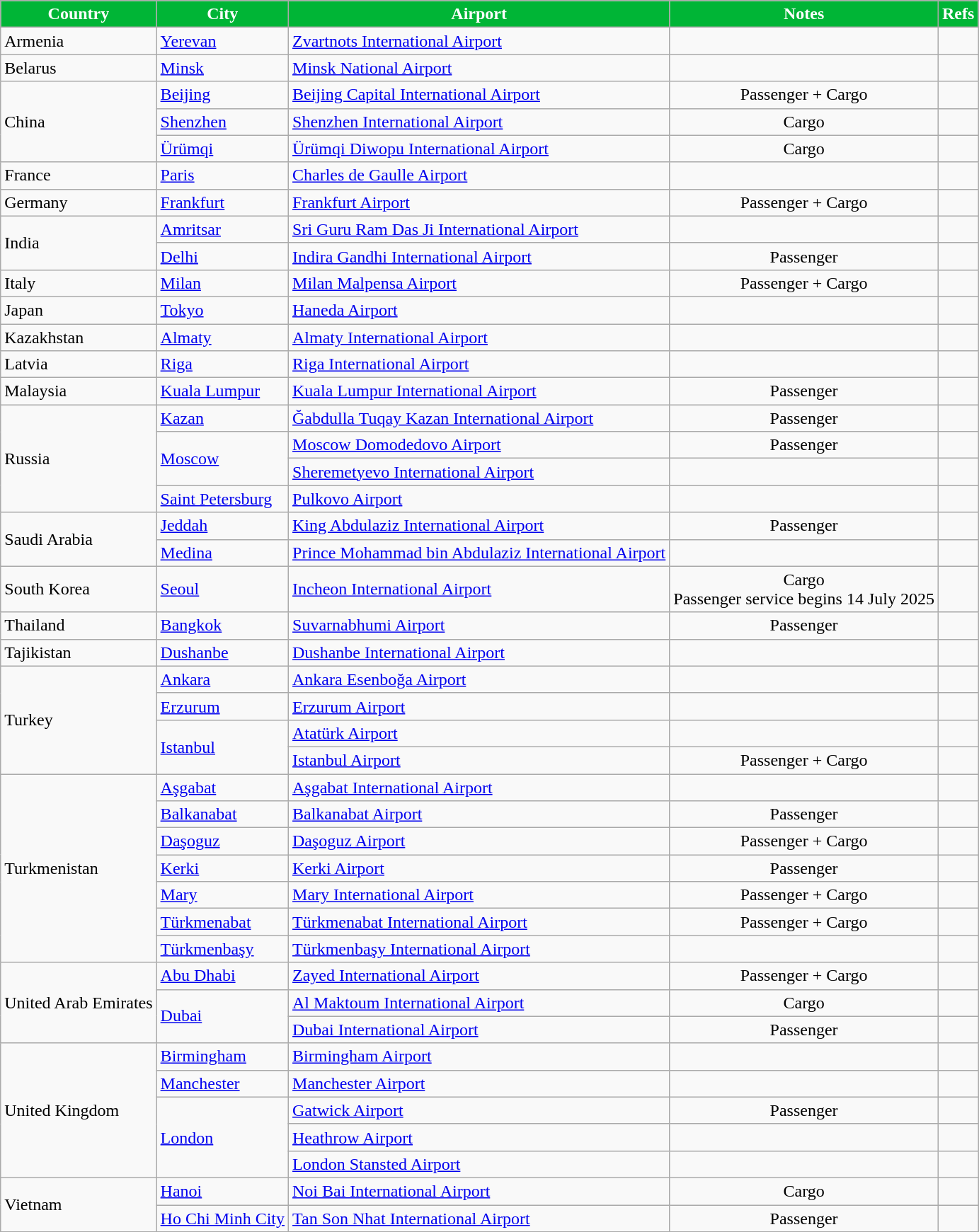<table class="wikitable sortable">
<tr>
<th style="background-color:#00b536; color:white">Country</th>
<th style="background-color:#00b536; color:white">City</th>
<th style="background-color:#00b536; color:white">Airport</th>
<th style="background-color:#00b536; color:white">Notes</th>
<th style="background-color:#00b536; color:white" class="wikitable sortable">Refs</th>
</tr>
<tr>
<td>Armenia</td>
<td><a href='#'>Yerevan</a></td>
<td><a href='#'>Zvartnots International Airport</a></td>
<td></td>
<td align=center></td>
</tr>
<tr>
<td>Belarus</td>
<td><a href='#'>Minsk</a></td>
<td><a href='#'>Minsk National Airport</a></td>
<td></td>
<td align=center></td>
</tr>
<tr>
<td rowspan="3">China</td>
<td><a href='#'>Beijing</a></td>
<td><a href='#'>Beijing Capital International Airport</a></td>
<td align=center>Passenger + Cargo</td>
<td align=center></td>
</tr>
<tr>
<td><a href='#'>Shenzhen</a></td>
<td><a href='#'>Shenzhen International Airport</a></td>
<td align=center>Cargo</td>
<td align=center></td>
</tr>
<tr>
<td><a href='#'>Ürümqi</a></td>
<td><a href='#'>Ürümqi Diwopu International Airport</a></td>
<td align=center>Cargo</td>
<td align=center></td>
</tr>
<tr>
<td>France</td>
<td><a href='#'>Paris</a></td>
<td><a href='#'>Charles de Gaulle Airport</a></td>
<td></td>
<td align=center></td>
</tr>
<tr>
<td>Germany</td>
<td><a href='#'>Frankfurt</a></td>
<td><a href='#'>Frankfurt Airport</a></td>
<td align=center>Passenger + Cargo</td>
<td align=center></td>
</tr>
<tr>
<td rowspan="2">India</td>
<td><a href='#'>Amritsar</a></td>
<td><a href='#'>Sri Guru Ram Das Ji International Airport</a></td>
<td></td>
<td align=center></td>
</tr>
<tr>
<td><a href='#'>Delhi</a></td>
<td><a href='#'>Indira Gandhi International Airport</a></td>
<td align=center>Passenger</td>
<td align=center></td>
</tr>
<tr>
<td>Italy</td>
<td><a href='#'>Milan</a></td>
<td><a href='#'>Milan Malpensa Airport</a></td>
<td align=center>Passenger + Cargo</td>
<td align=center></td>
</tr>
<tr>
<td>Japan</td>
<td><a href='#'>Tokyo</a></td>
<td><a href='#'>Haneda Airport</a></td>
<td></td>
<td align=center></td>
</tr>
<tr>
<td>Kazakhstan</td>
<td><a href='#'>Almaty</a></td>
<td><a href='#'>Almaty International Airport</a></td>
<td></td>
<td align=center></td>
</tr>
<tr>
<td>Latvia</td>
<td><a href='#'>Riga</a></td>
<td><a href='#'>Riga International Airport</a></td>
<td></td>
<td align=center></td>
</tr>
<tr>
<td>Malaysia</td>
<td><a href='#'>Kuala Lumpur</a></td>
<td><a href='#'>Kuala Lumpur International Airport</a></td>
<td align=center>Passenger</td>
<td align=center></td>
</tr>
<tr>
<td rowspan="4">Russia</td>
<td><a href='#'>Kazan</a></td>
<td><a href='#'>Ğabdulla Tuqay Kazan International Airport</a></td>
<td align=center>Passenger</td>
<td align=center></td>
</tr>
<tr>
<td rowspan="2"><a href='#'>Moscow</a></td>
<td><a href='#'>Moscow Domodedovo Airport</a></td>
<td align=center>Passenger</td>
<td align=center></td>
</tr>
<tr>
<td><a href='#'>Sheremetyevo International Airport</a></td>
<td></td>
<td align=center></td>
</tr>
<tr>
<td><a href='#'>Saint Petersburg</a></td>
<td><a href='#'>Pulkovo Airport</a></td>
<td></td>
<td align=center></td>
</tr>
<tr>
<td rowspan="2">Saudi Arabia</td>
<td><a href='#'>Jeddah</a></td>
<td><a href='#'>King Abdulaziz International Airport</a></td>
<td align=center>Passenger</td>
<td align=center></td>
</tr>
<tr>
<td><a href='#'>Medina</a></td>
<td><a href='#'>Prince Mohammad bin Abdulaziz International Airport</a></td>
<td></td>
<td align=center></td>
</tr>
<tr>
<td>South Korea</td>
<td><a href='#'>Seoul</a></td>
<td><a href='#'>Incheon International Airport</a></td>
<td align=center>Cargo<br>Passenger service begins 14 July 2025</td>
<td align=center></td>
</tr>
<tr>
<td>Thailand</td>
<td><a href='#'>Bangkok</a></td>
<td><a href='#'>Suvarnabhumi Airport</a></td>
<td align=center>Passenger</td>
<td align=center></td>
</tr>
<tr>
<td>Tajikistan</td>
<td><a href='#'>Dushanbe</a></td>
<td><a href='#'>Dushanbe International Airport</a></td>
<td></td>
<td align=center></td>
</tr>
<tr>
<td rowspan="4">Turkey</td>
<td><a href='#'>Ankara</a></td>
<td><a href='#'>Ankara Esenboğa Airport</a></td>
<td></td>
<td align=center></td>
</tr>
<tr>
<td><a href='#'>Erzurum</a></td>
<td><a href='#'>Erzurum Airport</a></td>
<td></td>
<td align=center></td>
</tr>
<tr>
<td rowspan="2"><a href='#'>Istanbul</a></td>
<td><a href='#'>Atatürk Airport</a></td>
<td></td>
<td align=center></td>
</tr>
<tr>
<td><a href='#'>Istanbul Airport</a></td>
<td align=center>Passenger + Cargo</td>
<td align=center></td>
</tr>
<tr>
<td rowspan="7">Turkmenistan</td>
<td><a href='#'>Aşgabat</a></td>
<td><a href='#'>Aşgabat International Airport</a></td>
<td></td>
<td align=center></td>
</tr>
<tr>
<td><a href='#'>Balkanabat</a></td>
<td><a href='#'>Balkanabat Airport</a></td>
<td align=center>Passenger</td>
<td align=center></td>
</tr>
<tr>
<td><a href='#'>Daşoguz</a></td>
<td><a href='#'>Daşoguz Airport</a></td>
<td align=center>Passenger + Cargo</td>
<td align=center></td>
</tr>
<tr>
<td><a href='#'>Kerki</a></td>
<td><a href='#'>Kerki Airport</a></td>
<td align=center>Passenger</td>
<td align=center></td>
</tr>
<tr>
<td><a href='#'>Mary</a></td>
<td><a href='#'>Mary International Airport</a></td>
<td align=center>Passenger + Cargo</td>
<td align=center></td>
</tr>
<tr>
<td><a href='#'>Türkmenabat</a></td>
<td><a href='#'>Türkmenabat International Airport</a></td>
<td align=center>Passenger + Cargo</td>
<td align=center></td>
</tr>
<tr>
<td><a href='#'>Türkmenbaşy</a></td>
<td><a href='#'>Türkmenbaşy International Airport</a></td>
<td></td>
<td align=center></td>
</tr>
<tr>
<td rowspan="3">United Arab Emirates</td>
<td><a href='#'>Abu Dhabi</a></td>
<td><a href='#'>Zayed International Airport</a></td>
<td align=center>Passenger + Cargo</td>
<td align=center></td>
</tr>
<tr>
<td rowspan="2"><a href='#'>Dubai</a></td>
<td><a href='#'>Al Maktoum International Airport</a></td>
<td align=center>Cargo</td>
<td align=center></td>
</tr>
<tr>
<td><a href='#'>Dubai International Airport</a></td>
<td align=center>Passenger</td>
<td align=center></td>
</tr>
<tr>
<td rowspan="5">United Kingdom</td>
<td><a href='#'>Birmingham</a></td>
<td><a href='#'>Birmingham Airport</a></td>
<td></td>
<td align=center></td>
</tr>
<tr>
<td><a href='#'>Manchester</a></td>
<td><a href='#'>Manchester Airport</a></td>
<td></td>
<td align=center></td>
</tr>
<tr>
<td rowspan="3"><a href='#'>London</a></td>
<td><a href='#'>Gatwick Airport</a></td>
<td align=center>Passenger</td>
<td align=center></td>
</tr>
<tr>
<td><a href='#'>Heathrow Airport</a></td>
<td></td>
<td align=center></td>
</tr>
<tr>
<td><a href='#'>London Stansted Airport</a></td>
<td></td>
<td align=center></td>
</tr>
<tr>
<td rowspan="2">Vietnam</td>
<td><a href='#'>Hanoi</a></td>
<td><a href='#'>Noi Bai International Airport</a></td>
<td align=center>Cargo</td>
<td align=center></td>
</tr>
<tr>
<td><a href='#'>Ho Chi Minh City</a></td>
<td><a href='#'>Tan Son Nhat International Airport</a></td>
<td align=center>Passenger</td>
<td align=center></td>
</tr>
<tr>
</tr>
</table>
